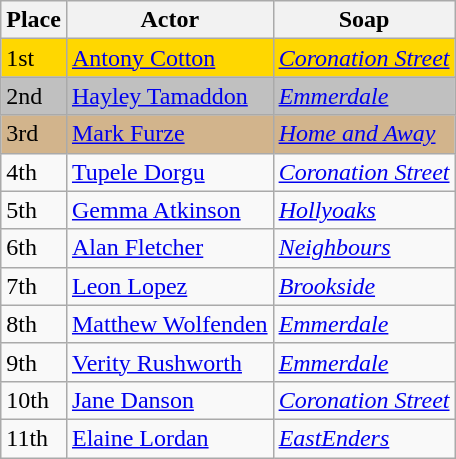<table class="wikitable">
<tr>
<th>Place</th>
<th>Actor</th>
<th>Soap</th>
</tr>
<tr bgcolor="gold">
<td>1st</td>
<td><a href='#'>Antony Cotton</a></td>
<td><em><a href='#'>Coronation Street</a></em></td>
</tr>
<tr bgcolor="silver">
<td>2nd</td>
<td><a href='#'>Hayley Tamaddon</a></td>
<td><em><a href='#'>Emmerdale</a></em></td>
</tr>
<tr bgcolor="tan">
<td>3rd</td>
<td><a href='#'>Mark Furze</a></td>
<td><em><a href='#'>Home and Away</a></em></td>
</tr>
<tr>
<td>4th</td>
<td><a href='#'>Tupele Dorgu</a></td>
<td><em><a href='#'>Coronation Street</a></em></td>
</tr>
<tr>
<td>5th</td>
<td><a href='#'>Gemma Atkinson</a></td>
<td><em><a href='#'>Hollyoaks</a></em></td>
</tr>
<tr>
<td>6th</td>
<td><a href='#'>Alan Fletcher</a></td>
<td><em><a href='#'>Neighbours</a></em></td>
</tr>
<tr>
<td>7th</td>
<td><a href='#'>Leon Lopez</a> </td>
<td><em><a href='#'>Brookside</a></em></td>
</tr>
<tr>
<td>8th</td>
<td><a href='#'>Matthew Wolfenden</a></td>
<td><em><a href='#'>Emmerdale</a></em></td>
</tr>
<tr>
<td>9th</td>
<td><a href='#'>Verity Rushworth</a></td>
<td><em><a href='#'>Emmerdale</a></em></td>
</tr>
<tr>
<td>10th</td>
<td><a href='#'>Jane Danson</a></td>
<td><em><a href='#'>Coronation Street</a></em></td>
</tr>
<tr>
<td>11th</td>
<td><a href='#'>Elaine Lordan</a></td>
<td><em><a href='#'>EastEnders</a></em></td>
</tr>
</table>
